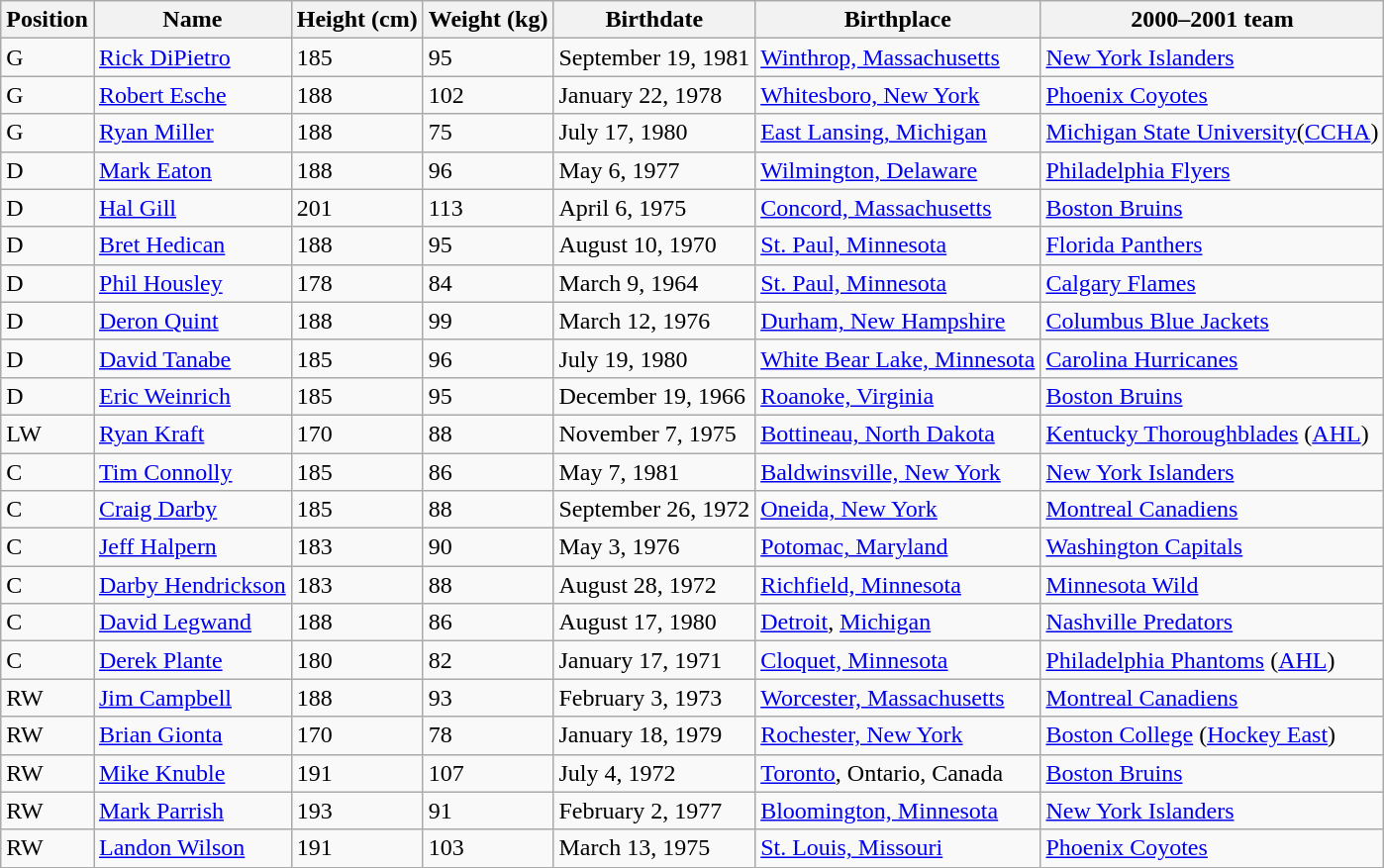<table class="wikitable sortable">
<tr>
<th>Position</th>
<th>Name</th>
<th>Height (cm)</th>
<th>Weight (kg)</th>
<th>Birthdate</th>
<th>Birthplace</th>
<th>2000–2001 team</th>
</tr>
<tr>
<td>G</td>
<td><a href='#'>Rick DiPietro</a></td>
<td>185</td>
<td>95</td>
<td>September 19, 1981</td>
<td><a href='#'>Winthrop, Massachusetts</a></td>
<td><a href='#'>New York Islanders</a></td>
</tr>
<tr>
<td>G</td>
<td><a href='#'>Robert Esche</a></td>
<td>188</td>
<td>102</td>
<td>January 22, 1978</td>
<td><a href='#'>Whitesboro, New York</a></td>
<td><a href='#'>Phoenix Coyotes</a></td>
</tr>
<tr>
<td>G</td>
<td><a href='#'>Ryan Miller</a></td>
<td>188</td>
<td>75</td>
<td>July 17, 1980</td>
<td><a href='#'>East Lansing, Michigan</a></td>
<td><a href='#'>Michigan State University</a>(<a href='#'>CCHA</a>)</td>
</tr>
<tr>
<td>D</td>
<td><a href='#'>Mark Eaton</a></td>
<td>188</td>
<td>96</td>
<td>May 6, 1977</td>
<td><a href='#'>Wilmington, Delaware</a></td>
<td><a href='#'>Philadelphia Flyers</a></td>
</tr>
<tr>
<td>D</td>
<td><a href='#'>Hal Gill</a></td>
<td>201</td>
<td>113</td>
<td>April 6, 1975</td>
<td><a href='#'>Concord, Massachusetts</a></td>
<td><a href='#'>Boston Bruins</a></td>
</tr>
<tr>
<td>D</td>
<td><a href='#'>Bret Hedican</a></td>
<td>188</td>
<td>95</td>
<td>August 10, 1970</td>
<td><a href='#'>St. Paul, Minnesota</a></td>
<td><a href='#'>Florida Panthers</a></td>
</tr>
<tr>
<td>D</td>
<td><a href='#'>Phil Housley</a></td>
<td>178</td>
<td>84</td>
<td>March 9, 1964</td>
<td><a href='#'>St. Paul, Minnesota</a></td>
<td><a href='#'>Calgary Flames</a></td>
</tr>
<tr>
<td>D</td>
<td><a href='#'>Deron Quint</a></td>
<td>188</td>
<td>99</td>
<td>March 12, 1976</td>
<td><a href='#'>Durham, New Hampshire</a></td>
<td><a href='#'>Columbus Blue Jackets</a></td>
</tr>
<tr>
<td>D</td>
<td><a href='#'>David Tanabe</a></td>
<td>185</td>
<td>96</td>
<td>July 19, 1980</td>
<td><a href='#'>White Bear Lake, Minnesota</a></td>
<td><a href='#'>Carolina Hurricanes</a></td>
</tr>
<tr>
<td>D</td>
<td><a href='#'>Eric Weinrich</a></td>
<td>185</td>
<td>95</td>
<td>December 19, 1966</td>
<td><a href='#'>Roanoke, Virginia</a></td>
<td><a href='#'>Boston Bruins</a></td>
</tr>
<tr>
<td>LW</td>
<td><a href='#'>Ryan Kraft</a></td>
<td>170</td>
<td>88</td>
<td>November 7, 1975</td>
<td><a href='#'>Bottineau, North Dakota</a></td>
<td><a href='#'>Kentucky Thoroughblades</a> (<a href='#'>AHL</a>)</td>
</tr>
<tr>
<td>C</td>
<td><a href='#'>Tim Connolly</a></td>
<td>185</td>
<td>86</td>
<td>May 7, 1981</td>
<td><a href='#'>Baldwinsville, New York</a></td>
<td><a href='#'>New York Islanders</a></td>
</tr>
<tr>
<td>C</td>
<td><a href='#'>Craig Darby</a></td>
<td>185</td>
<td>88</td>
<td>September 26, 1972</td>
<td><a href='#'>Oneida, New York</a></td>
<td><a href='#'>Montreal Canadiens</a></td>
</tr>
<tr>
<td>C</td>
<td><a href='#'>Jeff Halpern</a></td>
<td>183</td>
<td>90</td>
<td>May 3, 1976</td>
<td><a href='#'>Potomac, Maryland</a></td>
<td><a href='#'>Washington Capitals</a></td>
</tr>
<tr>
<td>C</td>
<td><a href='#'>Darby Hendrickson</a></td>
<td>183</td>
<td>88</td>
<td>August 28, 1972</td>
<td><a href='#'>Richfield, Minnesota</a></td>
<td><a href='#'>Minnesota Wild</a></td>
</tr>
<tr>
<td>C</td>
<td><a href='#'>David Legwand</a></td>
<td>188</td>
<td>86</td>
<td>August 17, 1980</td>
<td><a href='#'>Detroit</a>, <a href='#'>Michigan</a></td>
<td><a href='#'>Nashville Predators</a></td>
</tr>
<tr>
<td>C</td>
<td><a href='#'>Derek Plante</a></td>
<td>180</td>
<td>82</td>
<td>January 17, 1971</td>
<td><a href='#'>Cloquet, Minnesota</a></td>
<td><a href='#'>Philadelphia Phantoms</a> (<a href='#'>AHL</a>)</td>
</tr>
<tr>
<td>RW</td>
<td><a href='#'>Jim Campbell</a></td>
<td>188</td>
<td>93</td>
<td>February 3, 1973</td>
<td><a href='#'>Worcester, Massachusetts</a></td>
<td><a href='#'>Montreal Canadiens</a></td>
</tr>
<tr>
<td>RW</td>
<td><a href='#'>Brian Gionta</a></td>
<td>170</td>
<td>78</td>
<td>January 18, 1979</td>
<td><a href='#'>Rochester, New York</a></td>
<td><a href='#'>Boston College</a> (<a href='#'>Hockey East</a>)</td>
</tr>
<tr>
<td>RW</td>
<td><a href='#'>Mike Knuble</a></td>
<td>191</td>
<td>107</td>
<td>July 4, 1972</td>
<td><a href='#'>Toronto</a>, Ontario, Canada</td>
<td><a href='#'>Boston Bruins</a></td>
</tr>
<tr>
<td>RW</td>
<td><a href='#'>Mark Parrish</a></td>
<td>193</td>
<td>91</td>
<td>February 2, 1977</td>
<td><a href='#'>Bloomington, Minnesota</a></td>
<td><a href='#'>New York Islanders</a></td>
</tr>
<tr>
<td>RW</td>
<td><a href='#'>Landon Wilson</a></td>
<td>191</td>
<td>103</td>
<td>March 13, 1975</td>
<td><a href='#'>St. Louis, Missouri</a></td>
<td><a href='#'>Phoenix Coyotes</a></td>
</tr>
</table>
